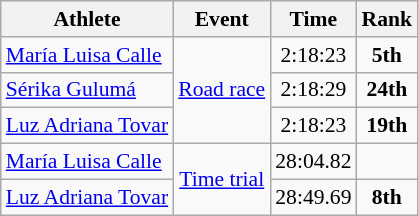<table class="wikitable" style="font-size:90%">
<tr>
<th>Athlete</th>
<th>Event</th>
<th>Time</th>
<th>Rank</th>
</tr>
<tr>
<td><a href='#'>María Luisa Calle</a></td>
<td align=center rowspan=3><a href='#'>Road race</a></td>
<td align=center>2:18:23</td>
<td align=center><strong>5th</strong></td>
</tr>
<tr>
<td><a href='#'>Sérika Gulumá</a></td>
<td align=center>2:18:29</td>
<td align=center><strong>24th</strong></td>
</tr>
<tr>
<td><a href='#'>Luz Adriana Tovar</a></td>
<td align=center>2:18:23</td>
<td align=center><strong>19th</strong></td>
</tr>
<tr>
<td><a href='#'>María Luisa Calle</a></td>
<td align=center rowspan=2><a href='#'>Time trial</a></td>
<td align=center>28:04.82</td>
<td align=center></td>
</tr>
<tr>
<td><a href='#'>Luz Adriana Tovar</a></td>
<td align=center>28:49.69</td>
<td align=center><strong>8th</strong></td>
</tr>
</table>
